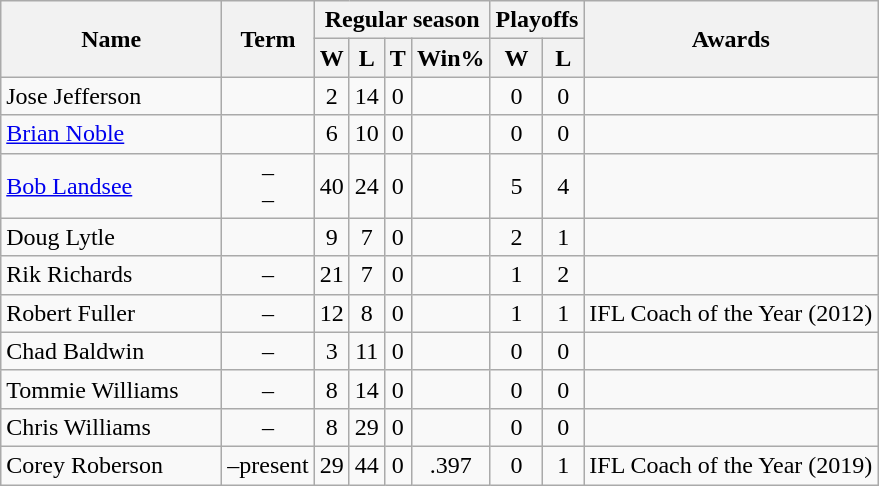<table class="wikitable" style="text-align:center;">
<tr>
<th rowspan="2" style="width:140px;">Name</th>
<th rowspan="2">Term</th>
<th colspan="4">Regular season</th>
<th colspan="2">Playoffs</th>
<th rowspan="2">Awards</th>
</tr>
<tr>
<th>W</th>
<th>L</th>
<th>T</th>
<th>Win%</th>
<th>W</th>
<th>L</th>
</tr>
<tr>
<td style="text-align:left;">Jose Jefferson</td>
<td></td>
<td>2</td>
<td>14</td>
<td>0</td>
<td></td>
<td>0</td>
<td>0</td>
<td style="text-align:left;"></td>
</tr>
<tr>
<td style="text-align:left;"><a href='#'>Brian Noble</a></td>
<td></td>
<td>6</td>
<td>10</td>
<td>0</td>
<td></td>
<td>0</td>
<td>0</td>
<td style="text-align:left;"></td>
</tr>
<tr>
<td style="text-align:left;"><a href='#'>Bob Landsee</a></td>
<td>–<br>–</td>
<td>40</td>
<td>24</td>
<td>0</td>
<td></td>
<td>5</td>
<td>4</td>
<td style="text-align:left;"></td>
</tr>
<tr>
<td style="text-align:left;">Doug Lytle</td>
<td></td>
<td>9</td>
<td>7</td>
<td>0</td>
<td></td>
<td>2</td>
<td>1</td>
<td style="text-align:left;"></td>
</tr>
<tr>
<td style="text-align:left;">Rik Richards</td>
<td>–</td>
<td>21</td>
<td>7</td>
<td>0</td>
<td></td>
<td>1</td>
<td>2</td>
<td style="text-align:left;"></td>
</tr>
<tr>
<td style="text-align:left;">Robert Fuller</td>
<td>–</td>
<td>12</td>
<td>8</td>
<td>0</td>
<td></td>
<td>1</td>
<td>1</td>
<td style="text-align:left;">IFL Coach of the Year (2012)</td>
</tr>
<tr>
<td style="text-align:left;">Chad Baldwin</td>
<td>–</td>
<td>3</td>
<td>11</td>
<td>0</td>
<td></td>
<td>0</td>
<td>0</td>
<td style="text-align:left;"></td>
</tr>
<tr>
<td style="text-align:left;">Tommie Williams</td>
<td>–</td>
<td>8</td>
<td>14</td>
<td>0</td>
<td></td>
<td>0</td>
<td>0</td>
<td style="text-align:left;"></td>
</tr>
<tr>
<td style="text-align:left;">Chris Williams</td>
<td>–</td>
<td>8</td>
<td>29</td>
<td>0</td>
<td></td>
<td>0</td>
<td>0</td>
<td style="text-align:left;"></td>
</tr>
<tr>
<td style="text-align:left;">Corey Roberson</td>
<td>–present</td>
<td>29</td>
<td>44</td>
<td>0</td>
<td>.397</td>
<td>0</td>
<td>1</td>
<td style="text-align:left;">IFL Coach of the Year (2019)</td>
</tr>
</table>
